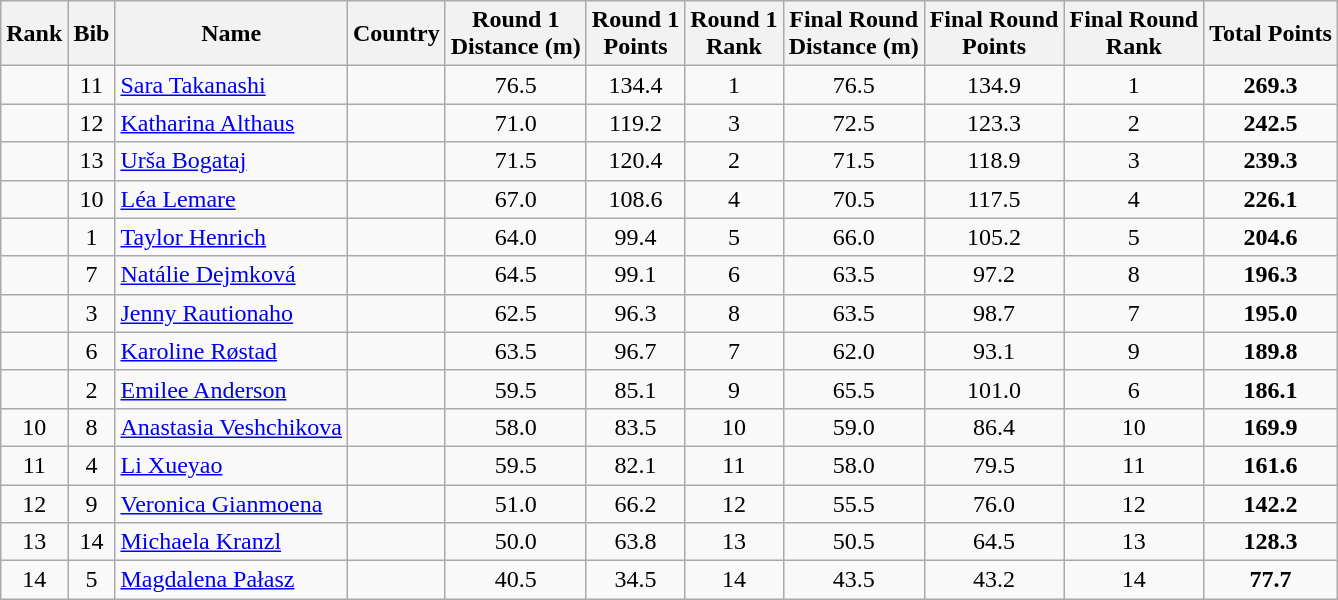<table class="wikitable sortable" style="text-align:center">
<tr>
<th>Rank</th>
<th>Bib</th>
<th>Name</th>
<th>Country</th>
<th>Round 1<br>Distance (m)</th>
<th>Round 1<br>Points</th>
<th>Round 1<br>Rank</th>
<th>Final Round <br>Distance (m)</th>
<th>Final Round <br>Points</th>
<th>Final Round<br> Rank</th>
<th>Total Points</th>
</tr>
<tr>
<td></td>
<td>11</td>
<td align=left><a href='#'>Sara Takanashi</a></td>
<td align=left></td>
<td>76.5</td>
<td>134.4</td>
<td>1</td>
<td>76.5</td>
<td>134.9</td>
<td>1</td>
<td><strong>269.3</strong></td>
</tr>
<tr>
<td></td>
<td>12</td>
<td align=left><a href='#'>Katharina Althaus</a></td>
<td align=left></td>
<td>71.0</td>
<td>119.2</td>
<td>3</td>
<td>72.5</td>
<td>123.3</td>
<td>2</td>
<td><strong>242.5</strong></td>
</tr>
<tr>
<td></td>
<td>13</td>
<td align=left><a href='#'>Urša Bogataj</a></td>
<td align=left></td>
<td>71.5</td>
<td>120.4</td>
<td>2</td>
<td>71.5</td>
<td>118.9</td>
<td>3</td>
<td><strong>239.3</strong></td>
</tr>
<tr>
<td></td>
<td>10</td>
<td align=left><a href='#'>Léa Lemare</a></td>
<td align=left></td>
<td>67.0</td>
<td>108.6</td>
<td>4</td>
<td>70.5</td>
<td>117.5</td>
<td>4</td>
<td><strong>226.1</strong></td>
</tr>
<tr>
<td></td>
<td>1</td>
<td align=left><a href='#'>Taylor Henrich</a></td>
<td align=left></td>
<td>64.0</td>
<td>99.4</td>
<td>5</td>
<td>66.0</td>
<td>105.2</td>
<td>5</td>
<td><strong>204.6</strong></td>
</tr>
<tr>
<td></td>
<td>7</td>
<td align=left><a href='#'>Natálie Dejmková</a></td>
<td align=left></td>
<td>64.5</td>
<td>99.1</td>
<td>6</td>
<td>63.5</td>
<td>97.2</td>
<td>8</td>
<td><strong>196.3</strong></td>
</tr>
<tr>
<td></td>
<td>3</td>
<td align=left><a href='#'>Jenny Rautionaho</a></td>
<td align=left></td>
<td>62.5</td>
<td>96.3</td>
<td>8</td>
<td>63.5</td>
<td>98.7</td>
<td>7</td>
<td><strong>195.0</strong></td>
</tr>
<tr>
<td></td>
<td>6</td>
<td align=left><a href='#'>Karoline Røstad</a></td>
<td align=left></td>
<td>63.5</td>
<td>96.7</td>
<td>7</td>
<td>62.0</td>
<td>93.1</td>
<td>9</td>
<td><strong>189.8</strong></td>
</tr>
<tr>
<td></td>
<td>2</td>
<td align=left><a href='#'>Emilee Anderson</a></td>
<td align=left></td>
<td>59.5</td>
<td>85.1</td>
<td>9</td>
<td>65.5</td>
<td>101.0</td>
<td>6</td>
<td><strong>186.1</strong></td>
</tr>
<tr>
<td>10</td>
<td>8</td>
<td align=left><a href='#'>Anastasia Veshchikova</a></td>
<td align=left></td>
<td>58.0</td>
<td>83.5</td>
<td>10</td>
<td>59.0</td>
<td>86.4</td>
<td>10</td>
<td><strong>169.9</strong></td>
</tr>
<tr>
<td>11</td>
<td>4</td>
<td align=left><a href='#'>Li Xueyao</a></td>
<td align=left></td>
<td>59.5</td>
<td>82.1</td>
<td>11</td>
<td>58.0</td>
<td>79.5</td>
<td>11</td>
<td><strong>161.6</strong></td>
</tr>
<tr>
<td>12</td>
<td>9</td>
<td align=left><a href='#'>Veronica Gianmoena</a></td>
<td align=left></td>
<td>51.0</td>
<td>66.2</td>
<td>12</td>
<td>55.5</td>
<td>76.0</td>
<td>12</td>
<td><strong>142.2</strong></td>
</tr>
<tr>
<td>13</td>
<td>14</td>
<td align=left><a href='#'>Michaela Kranzl</a></td>
<td align=left></td>
<td>50.0</td>
<td>63.8</td>
<td>13</td>
<td>50.5</td>
<td>64.5</td>
<td>13</td>
<td><strong>128.3</strong></td>
</tr>
<tr>
<td>14</td>
<td>5</td>
<td align=left><a href='#'>Magdalena Pałasz</a></td>
<td align=left></td>
<td>40.5</td>
<td>34.5</td>
<td>14</td>
<td>43.5</td>
<td>43.2</td>
<td>14</td>
<td><strong>77.7</strong></td>
</tr>
</table>
